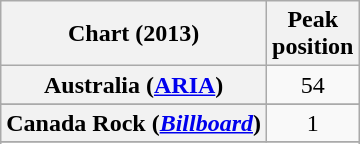<table class="wikitable sortable plainrowheaders" style="text-align:center;">
<tr>
<th>Chart (2013)</th>
<th>Peak<br>position</th>
</tr>
<tr>
<th scope="row">Australia (<a href='#'>ARIA</a>)</th>
<td style="text-align:center;">54</td>
</tr>
<tr>
</tr>
<tr>
</tr>
<tr>
<th scope="row">Canada Rock (<em><a href='#'>Billboard</a></em>)</th>
<td style="text-align:center;">1</td>
</tr>
<tr>
</tr>
<tr>
</tr>
<tr>
</tr>
<tr>
</tr>
<tr>
</tr>
<tr>
</tr>
<tr>
</tr>
</table>
